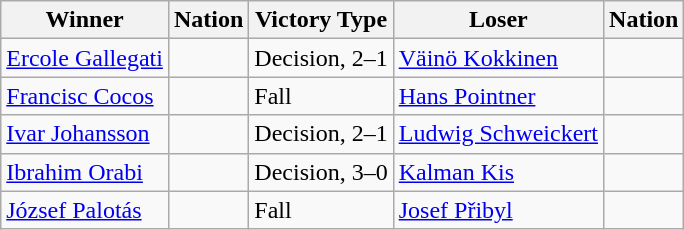<table class="wikitable sortable" style="text-align:left;">
<tr>
<th>Winner</th>
<th>Nation</th>
<th>Victory Type</th>
<th>Loser</th>
<th>Nation</th>
</tr>
<tr>
<td><a href='#'>Ercole Gallegati</a></td>
<td></td>
<td>Decision, 2–1</td>
<td><a href='#'>Väinö Kokkinen</a></td>
<td></td>
</tr>
<tr>
<td><a href='#'>Francisc Cocos</a></td>
<td></td>
<td>Fall</td>
<td><a href='#'>Hans Pointner</a></td>
<td></td>
</tr>
<tr>
<td><a href='#'>Ivar Johansson</a></td>
<td></td>
<td>Decision, 2–1</td>
<td><a href='#'>Ludwig Schweickert</a></td>
<td></td>
</tr>
<tr>
<td><a href='#'>Ibrahim Orabi</a></td>
<td></td>
<td>Decision, 3–0</td>
<td><a href='#'>Kalman Kis</a></td>
<td></td>
</tr>
<tr>
<td><a href='#'>József Palotás</a></td>
<td></td>
<td>Fall</td>
<td><a href='#'>Josef Přibyl</a></td>
<td></td>
</tr>
</table>
